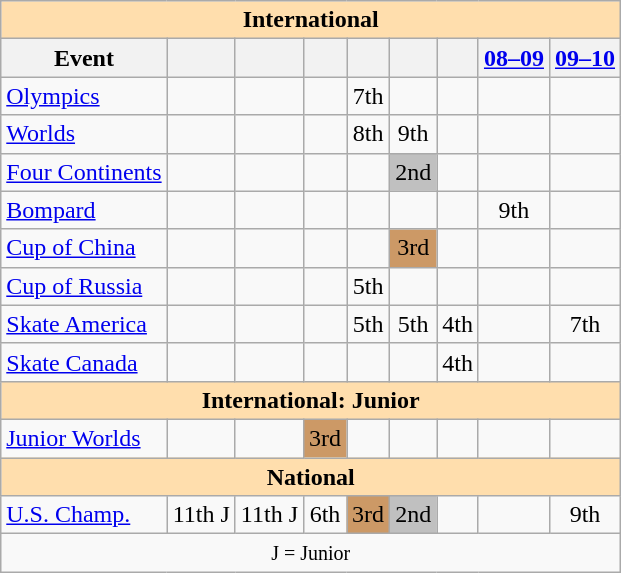<table class="wikitable" style="text-align:center">
<tr>
<th colspan="9" style="background-color: #ffdead; " align="center">International</th>
</tr>
<tr>
<th>Event</th>
<th></th>
<th></th>
<th></th>
<th></th>
<th></th>
<th></th>
<th><a href='#'>08–09</a></th>
<th><a href='#'>09–10</a></th>
</tr>
<tr>
<td align=left><a href='#'>Olympics</a></td>
<td></td>
<td></td>
<td></td>
<td>7th</td>
<td></td>
<td></td>
<td></td>
<td></td>
</tr>
<tr>
<td align=left><a href='#'>Worlds</a></td>
<td></td>
<td></td>
<td></td>
<td>8th</td>
<td>9th</td>
<td></td>
<td></td>
<td></td>
</tr>
<tr>
<td align=left><a href='#'>Four Continents</a></td>
<td></td>
<td></td>
<td></td>
<td></td>
<td bgcolor=silver>2nd</td>
<td></td>
<td></td>
<td></td>
</tr>
<tr>
<td align=left> <a href='#'>Bompard</a></td>
<td></td>
<td></td>
<td></td>
<td></td>
<td></td>
<td></td>
<td>9th</td>
<td></td>
</tr>
<tr>
<td align=left> <a href='#'>Cup of China</a></td>
<td></td>
<td></td>
<td></td>
<td></td>
<td bgcolor=cc9966>3rd</td>
<td></td>
<td></td>
<td></td>
</tr>
<tr>
<td align=left> <a href='#'>Cup of Russia</a></td>
<td></td>
<td></td>
<td></td>
<td>5th</td>
<td></td>
<td></td>
<td></td>
<td></td>
</tr>
<tr>
<td align=left> <a href='#'>Skate America</a></td>
<td></td>
<td></td>
<td></td>
<td>5th</td>
<td>5th</td>
<td>4th</td>
<td></td>
<td>7th</td>
</tr>
<tr>
<td align=left> <a href='#'>Skate Canada</a></td>
<td></td>
<td></td>
<td></td>
<td></td>
<td></td>
<td>4th</td>
<td></td>
<td></td>
</tr>
<tr>
<th colspan="9" style="background-color: #ffdead; " align="center">International: Junior</th>
</tr>
<tr>
<td align=left><a href='#'>Junior Worlds</a></td>
<td></td>
<td></td>
<td style="background:#cc9966;">3rd</td>
<td></td>
<td></td>
<td></td>
<td></td>
<td></td>
</tr>
<tr>
<th colspan="9" style="background-color: #ffdead; " align="center">National</th>
</tr>
<tr>
<td align=left><a href='#'>U.S. Champ.</a></td>
<td>11th J</td>
<td>11th J</td>
<td>6th</td>
<td bgcolor=cc9966>3rd</td>
<td bgcolor=silver>2nd</td>
<td></td>
<td></td>
<td>9th</td>
</tr>
<tr>
<td colspan="9" align="center"><small>J = Junior </small></td>
</tr>
</table>
